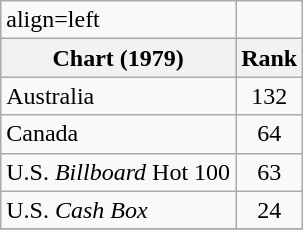<table class="wikitable sortable">
<tr>
<td>align=left</td>
</tr>
<tr>
<th>Chart (1979)</th>
<th style="text-align:center;">Rank</th>
</tr>
<tr>
<td>Australia</td>
<td style="text-align:center;">132</td>
</tr>
<tr>
<td>Canada</td>
<td style="text-align:center;">64</td>
</tr>
<tr>
<td>U.S. <em>Billboard</em> Hot 100</td>
<td style="text-align:center;">63</td>
</tr>
<tr>
<td>U.S. <em>Cash Box</em></td>
<td style="text-align:center;">24</td>
</tr>
<tr>
</tr>
</table>
